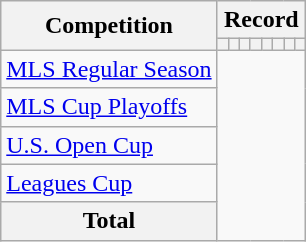<table class="wikitable" style="text-align: center">
<tr>
<th rowspan=2>Competition</th>
<th colspan=8>Record</th>
</tr>
<tr>
<th></th>
<th></th>
<th></th>
<th></th>
<th></th>
<th></th>
<th></th>
<th></th>
</tr>
<tr>
<td align="left"><a href='#'>MLS Regular Season</a><br></td>
</tr>
<tr>
<td align="left"><a href='#'>MLS Cup Playoffs</a><br></td>
</tr>
<tr>
<td align="left"><a href='#'>U.S. Open Cup</a><br></td>
</tr>
<tr>
<td align="left"><a href='#'>Leagues Cup</a><br></td>
</tr>
<tr>
<th>Total<br></th>
</tr>
</table>
